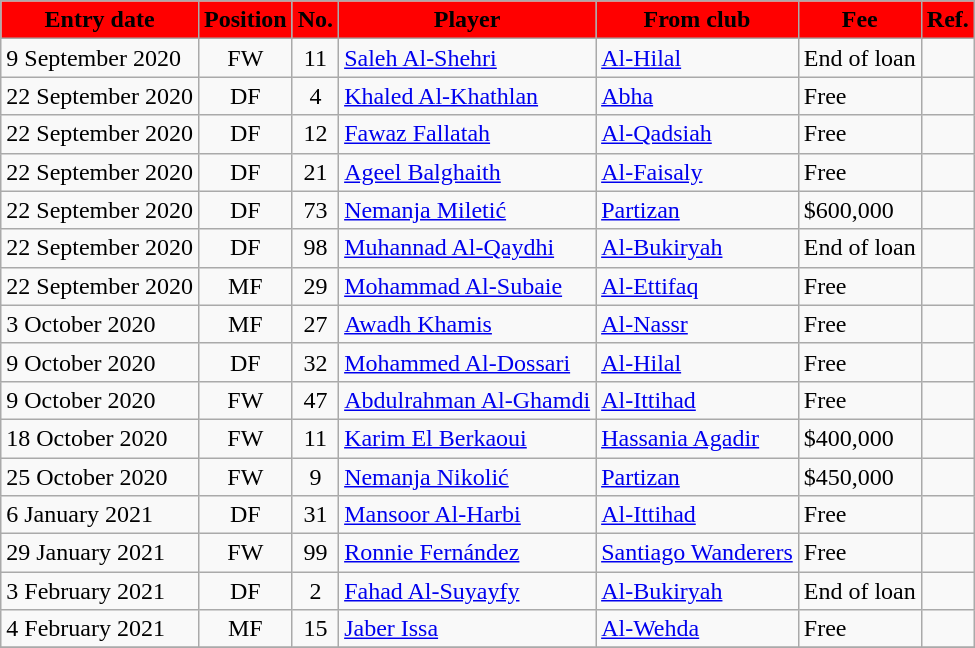<table class="wikitable sortable">
<tr>
<th style="background:red; color:black;"><strong>Entry date</strong></th>
<th style="background:red; color:black;"><strong>Position</strong></th>
<th style="background:red; color:black;"><strong>No.</strong></th>
<th style="background:red; color:black;"><strong>Player</strong></th>
<th style="background:red; color:black;"><strong>From club</strong></th>
<th style="background:red; color:black;"><strong>Fee</strong></th>
<th style="background:red; color:black;"><strong>Ref.</strong></th>
</tr>
<tr>
<td>9 September 2020</td>
<td style="text-align:center;">FW</td>
<td style="text-align:center;">11</td>
<td style="text-align:left;"> <a href='#'>Saleh Al-Shehri</a></td>
<td style="text-align:left;"> <a href='#'>Al-Hilal</a></td>
<td>End of loan</td>
<td></td>
</tr>
<tr>
<td>22 September 2020</td>
<td style="text-align:center;">DF</td>
<td style="text-align:center;">4</td>
<td style="text-align:left;"> <a href='#'>Khaled Al-Khathlan</a></td>
<td style="text-align:left;"> <a href='#'>Abha</a></td>
<td>Free</td>
<td></td>
</tr>
<tr>
<td>22 September 2020</td>
<td style="text-align:center;">DF</td>
<td style="text-align:center;">12</td>
<td style="text-align:left;"> <a href='#'>Fawaz Fallatah</a></td>
<td style="text-align:left;"> <a href='#'>Al-Qadsiah</a></td>
<td>Free</td>
<td></td>
</tr>
<tr>
<td>22 September 2020</td>
<td style="text-align:center;">DF</td>
<td style="text-align:center;">21</td>
<td style="text-align:left;"> <a href='#'>Ageel Balghaith</a></td>
<td style="text-align:left;"> <a href='#'>Al-Faisaly</a></td>
<td>Free</td>
<td></td>
</tr>
<tr>
<td>22 September 2020</td>
<td style="text-align:center;">DF</td>
<td style="text-align:center;">73</td>
<td style="text-align:left;"> <a href='#'>Nemanja Miletić</a></td>
<td style="text-align:left;"> <a href='#'>Partizan</a></td>
<td>$600,000</td>
<td></td>
</tr>
<tr>
<td>22 September 2020</td>
<td style="text-align:center;">DF</td>
<td style="text-align:center;">98</td>
<td style="text-align:left;"> <a href='#'>Muhannad Al-Qaydhi</a></td>
<td style="text-align:left;"> <a href='#'>Al-Bukiryah</a></td>
<td>End of loan</td>
<td></td>
</tr>
<tr>
<td>22 September 2020</td>
<td style="text-align:center;">MF</td>
<td style="text-align:center;">29</td>
<td style="text-align:left;"> <a href='#'>Mohammad Al-Subaie</a></td>
<td style="text-align:left;"> <a href='#'>Al-Ettifaq</a></td>
<td>Free</td>
<td></td>
</tr>
<tr>
<td>3 October 2020</td>
<td style="text-align:center;">MF</td>
<td style="text-align:center;">27</td>
<td style="text-align:left;"> <a href='#'>Awadh Khamis</a></td>
<td style="text-align:left;"> <a href='#'>Al-Nassr</a></td>
<td>Free</td>
<td></td>
</tr>
<tr>
<td>9 October 2020</td>
<td style="text-align:center;">DF</td>
<td style="text-align:center;">32</td>
<td style="text-align:left;"> <a href='#'>Mohammed Al-Dossari</a></td>
<td style="text-align:left;"> <a href='#'>Al-Hilal</a></td>
<td>Free</td>
<td></td>
</tr>
<tr>
<td>9 October 2020</td>
<td style="text-align:center;">FW</td>
<td style="text-align:center;">47</td>
<td style="text-align:left;"> <a href='#'>Abdulrahman Al-Ghamdi</a></td>
<td style="text-align:left;"> <a href='#'>Al-Ittihad</a></td>
<td>Free</td>
<td></td>
</tr>
<tr>
<td>18 October 2020</td>
<td style="text-align:center;">FW</td>
<td style="text-align:center;">11</td>
<td style="text-align:left;"> <a href='#'>Karim El Berkaoui</a></td>
<td style="text-align:left;"> <a href='#'>Hassania Agadir</a></td>
<td>$400,000</td>
<td></td>
</tr>
<tr>
<td>25 October 2020</td>
<td style="text-align:center;">FW</td>
<td style="text-align:center;">9</td>
<td style="text-align:left;"> <a href='#'>Nemanja Nikolić</a></td>
<td style="text-align:left;"> <a href='#'>Partizan</a></td>
<td>$450,000</td>
<td></td>
</tr>
<tr>
<td>6 January 2021</td>
<td style="text-align:center;">DF</td>
<td style="text-align:center;">31</td>
<td style="text-align:left;"> <a href='#'>Mansoor Al-Harbi</a></td>
<td style="text-align:left;"> <a href='#'>Al-Ittihad</a></td>
<td>Free</td>
<td></td>
</tr>
<tr>
<td>29 January 2021</td>
<td style="text-align:center;">FW</td>
<td style="text-align:center;">99</td>
<td style="text-align:left;"> <a href='#'>Ronnie Fernández</a></td>
<td style="text-align:left;"> <a href='#'>Santiago Wanderers</a></td>
<td>Free</td>
<td></td>
</tr>
<tr>
<td>3 February 2021</td>
<td style="text-align:center;">DF</td>
<td style="text-align:center;">2</td>
<td style="text-align:left;"> <a href='#'>Fahad Al-Suyayfy</a></td>
<td style="text-align:left;"> <a href='#'>Al-Bukiryah</a></td>
<td>End of loan</td>
<td></td>
</tr>
<tr>
<td>4 February 2021</td>
<td style="text-align:center;">MF</td>
<td style="text-align:center;">15</td>
<td style="text-align:left;"> <a href='#'>Jaber Issa</a></td>
<td style="text-align:left;"> <a href='#'>Al-Wehda</a></td>
<td>Free</td>
<td></td>
</tr>
<tr>
</tr>
</table>
